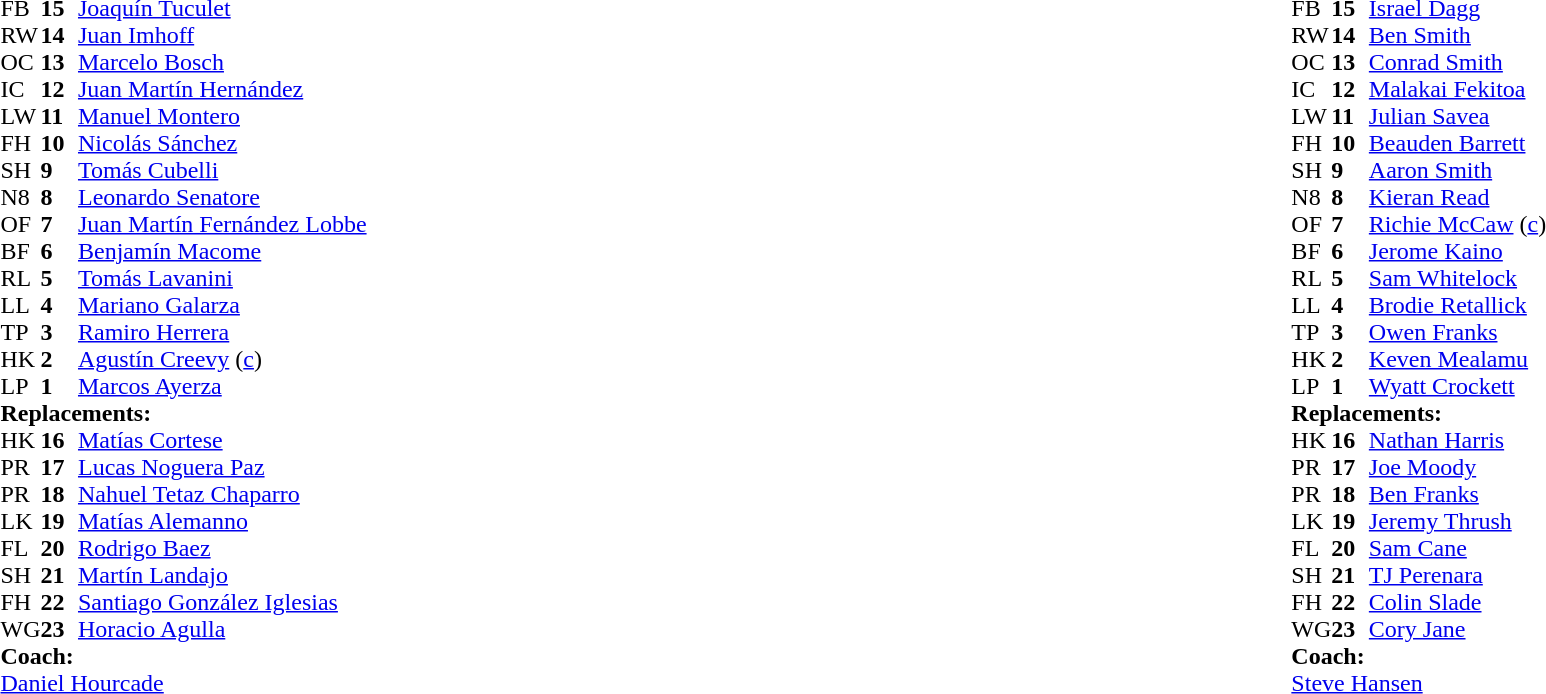<table width="100%">
<tr>
<td valign="top" width="50%"><br><table style="font-size: 100%" cellspacing="0" cellpadding="0">
<tr>
<th width="25"></th>
<th width="25"></th>
</tr>
<tr>
<td>FB</td>
<td><strong>15</strong></td>
<td><a href='#'>Joaquín Tuculet</a></td>
</tr>
<tr>
<td>RW</td>
<td><strong>14</strong></td>
<td><a href='#'>Juan Imhoff</a></td>
</tr>
<tr>
<td>OC</td>
<td><strong>13</strong></td>
<td><a href='#'>Marcelo Bosch</a></td>
<td></td>
<td></td>
</tr>
<tr>
<td>IC</td>
<td><strong>12</strong></td>
<td><a href='#'>Juan Martín Hernández</a></td>
<td></td>
<td></td>
</tr>
<tr>
<td>LW</td>
<td><strong>11</strong></td>
<td><a href='#'>Manuel Montero</a></td>
</tr>
<tr>
<td>FH</td>
<td><strong>10</strong></td>
<td><a href='#'>Nicolás Sánchez</a></td>
</tr>
<tr>
<td>SH</td>
<td><strong>9</strong></td>
<td><a href='#'>Tomás Cubelli</a></td>
<td></td>
<td></td>
</tr>
<tr>
<td>N8</td>
<td><strong>8</strong></td>
<td><a href='#'>Leonardo Senatore</a></td>
<td></td>
<td></td>
</tr>
<tr>
<td>OF</td>
<td><strong>7</strong></td>
<td><a href='#'>Juan Martín Fernández Lobbe</a></td>
</tr>
<tr>
<td>BF</td>
<td><strong>6</strong></td>
<td><a href='#'>Benjamín Macome</a></td>
</tr>
<tr>
<td>RL</td>
<td><strong>5</strong></td>
<td><a href='#'>Tomás Lavanini</a></td>
</tr>
<tr>
<td>LL</td>
<td><strong>4</strong></td>
<td><a href='#'>Mariano Galarza</a></td>
<td></td>
<td></td>
</tr>
<tr>
<td>TP</td>
<td><strong>3</strong></td>
<td><a href='#'>Ramiro Herrera</a></td>
<td></td>
<td></td>
</tr>
<tr>
<td>HK</td>
<td><strong>2</strong></td>
<td><a href='#'>Agustín Creevy</a> (<a href='#'>c</a>)</td>
<td></td>
<td></td>
</tr>
<tr>
<td>LP</td>
<td><strong>1</strong></td>
<td><a href='#'>Marcos Ayerza</a></td>
<td></td>
<td></td>
</tr>
<tr>
<td colspan="3"><strong>Replacements:</strong></td>
</tr>
<tr>
<td>HK</td>
<td><strong>16</strong></td>
<td><a href='#'>Matías Cortese</a></td>
<td></td>
<td></td>
</tr>
<tr>
<td>PR</td>
<td><strong>17</strong></td>
<td><a href='#'>Lucas Noguera Paz</a></td>
<td></td>
<td></td>
</tr>
<tr>
<td>PR</td>
<td><strong>18</strong></td>
<td><a href='#'>Nahuel Tetaz Chaparro</a></td>
<td></td>
<td></td>
</tr>
<tr>
<td>LK</td>
<td><strong>19</strong></td>
<td><a href='#'>Matías Alemanno</a></td>
<td></td>
<td></td>
</tr>
<tr>
<td>FL</td>
<td><strong>20</strong></td>
<td><a href='#'>Rodrigo Baez</a></td>
<td></td>
<td></td>
</tr>
<tr>
<td>SH</td>
<td><strong>21</strong></td>
<td><a href='#'>Martín Landajo</a></td>
<td></td>
<td></td>
</tr>
<tr>
<td>FH</td>
<td><strong>22</strong></td>
<td><a href='#'>Santiago González Iglesias</a></td>
<td></td>
<td></td>
</tr>
<tr>
<td>WG</td>
<td><strong>23</strong></td>
<td><a href='#'>Horacio Agulla</a></td>
<td></td>
<td></td>
</tr>
<tr>
<td colspan="3"><strong>Coach:</strong></td>
</tr>
<tr>
<td colspan="4"> <a href='#'>Daniel Hourcade</a></td>
</tr>
</table>
</td>
<td valign="top"></td>
<td valign="top" width="50%"><br><table style="font-size: 100%" cellspacing="0" cellpadding="0" align="center">
<tr>
<th width="25"></th>
<th width="25"></th>
</tr>
<tr>
<td>FB</td>
<td><strong>15</strong></td>
<td><a href='#'>Israel Dagg</a></td>
</tr>
<tr>
<td>RW</td>
<td><strong>14</strong></td>
<td><a href='#'>Ben Smith</a></td>
</tr>
<tr>
<td>OC</td>
<td><strong>13</strong></td>
<td><a href='#'>Conrad Smith</a></td>
<td></td>
<td></td>
</tr>
<tr>
<td>IC</td>
<td><strong>12</strong></td>
<td><a href='#'>Malakai Fekitoa</a></td>
</tr>
<tr>
<td>LW</td>
<td><strong>11</strong></td>
<td><a href='#'>Julian Savea</a></td>
</tr>
<tr>
<td>FH</td>
<td><strong>10</strong></td>
<td><a href='#'>Beauden Barrett</a></td>
</tr>
<tr>
<td>SH</td>
<td><strong>9</strong></td>
<td><a href='#'>Aaron Smith</a></td>
<td></td>
<td></td>
</tr>
<tr>
<td>N8</td>
<td><strong>8</strong></td>
<td><a href='#'>Kieran Read</a></td>
</tr>
<tr>
<td>OF</td>
<td><strong>7</strong></td>
<td><a href='#'>Richie McCaw</a> (<a href='#'>c</a>)</td>
<td></td>
<td></td>
</tr>
<tr>
<td>BF</td>
<td><strong>6</strong></td>
<td><a href='#'>Jerome Kaino</a></td>
</tr>
<tr>
<td>RL</td>
<td><strong>5</strong></td>
<td><a href='#'>Sam Whitelock</a></td>
</tr>
<tr>
<td>LL</td>
<td><strong>4</strong></td>
<td><a href='#'>Brodie Retallick</a></td>
<td></td>
<td></td>
</tr>
<tr>
<td>TP</td>
<td><strong>3</strong></td>
<td><a href='#'>Owen Franks</a></td>
<td></td>
<td></td>
</tr>
<tr>
<td>HK</td>
<td><strong>2</strong></td>
<td><a href='#'>Keven Mealamu</a></td>
<td></td>
<td></td>
</tr>
<tr>
<td>LP</td>
<td><strong>1</strong></td>
<td><a href='#'>Wyatt Crockett</a></td>
<td></td>
<td colspan=2></td>
<td></td>
</tr>
<tr>
<td colspan="3"><strong>Replacements:</strong></td>
</tr>
<tr>
<td>HK</td>
<td><strong>16</strong></td>
<td><a href='#'>Nathan Harris</a></td>
<td></td>
<td></td>
</tr>
<tr>
<td>PR</td>
<td><strong>17</strong></td>
<td><a href='#'>Joe Moody</a></td>
<td></td>
<td></td>
<td></td>
<td></td>
</tr>
<tr>
<td>PR</td>
<td><strong>18</strong></td>
<td><a href='#'>Ben Franks</a></td>
<td></td>
<td></td>
</tr>
<tr>
<td>LK</td>
<td><strong>19</strong></td>
<td><a href='#'>Jeremy Thrush</a></td>
<td></td>
<td></td>
</tr>
<tr>
<td>FL</td>
<td><strong>20</strong></td>
<td><a href='#'>Sam Cane</a></td>
<td></td>
<td></td>
</tr>
<tr>
<td>SH</td>
<td><strong>21</strong></td>
<td><a href='#'>TJ Perenara</a></td>
<td></td>
<td></td>
</tr>
<tr>
<td>FH</td>
<td><strong>22</strong></td>
<td><a href='#'>Colin Slade</a></td>
<td></td>
<td></td>
</tr>
<tr>
<td>WG</td>
<td><strong>23</strong></td>
<td><a href='#'>Cory Jane</a></td>
</tr>
<tr>
<td colspan="3"><strong>Coach:</strong></td>
</tr>
<tr>
<td colspan="4"> <a href='#'>Steve Hansen</a></td>
</tr>
</table>
</td>
</tr>
</table>
